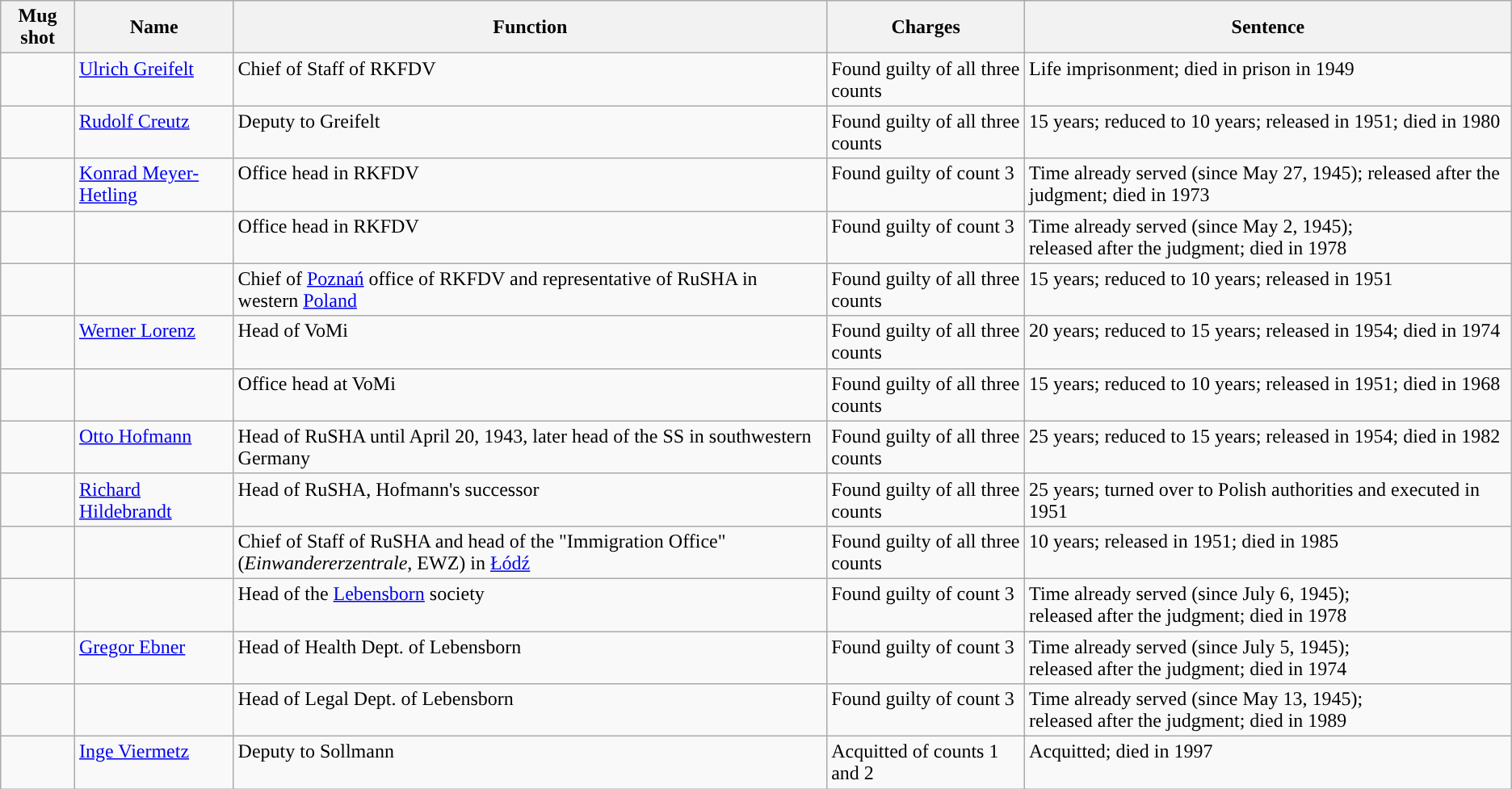<table class="wikitable">
<tr>
<th align='center"'>Mug shot</th>
<th align="left">Name</th>
<th align="left">Function</th>
<th colspan="3">Charges</th>
<th align="left">Sentence</th>
</tr>
<tr>
<td valign="top"></td>
<td valign="top"><a href='#'>Ulrich Greifelt</a></td>
<td valign="top">Chief of Staff of RKFDV</td>
<td colspan="3" valign="top">Found guilty of all three counts</td>
<td valign="top">Life imprisonment; died in prison in 1949</td>
</tr>
<tr>
<td valign="top"></td>
<td valign="top"><a href='#'>Rudolf Creutz</a></td>
<td valign="top">Deputy to Greifelt</td>
<td colspan="3" valign="top">Found guilty of all three counts</td>
<td valign="top">15 years; reduced to 10 years; released in 1951; died in 1980</td>
</tr>
<tr>
<td valign="top"></td>
<td valign="top"><a href='#'>Konrad Meyer-Hetling</a></td>
<td valign="top">Office head in RKFDV</td>
<td colspan="3" valign="top">Found guilty of count 3</td>
<td valign="top">Time already served (since May 27, 1945); released after the judgment; died in 1973</td>
</tr>
<tr>
<td valign="top"></td>
<td valign="top"></td>
<td valign="top">Office head in RKFDV</td>
<td colspan="3" valign="top">Found guilty of count 3</td>
<td valign="top">Time already served (since May 2, 1945);<br>released after the judgment; died in 1978</td>
</tr>
<tr>
<td valign="top"></td>
<td valign="top"></td>
<td valign="top">Chief of <a href='#'>Poznań</a> office of RKFDV and representative of RuSHA in western <a href='#'>Poland</a></td>
<td colspan="3" valign="top">Found guilty of all three counts</td>
<td valign="top">15 years; reduced to 10 years; released in 1951</td>
</tr>
<tr>
<td valign="top"></td>
<td valign="top"><a href='#'>Werner Lorenz</a></td>
<td valign="top">Head of VoMi</td>
<td colspan="3" valign="top">Found guilty of all three counts</td>
<td valign="top">20 years; reduced to 15 years; released in 1954; died in 1974</td>
</tr>
<tr>
<td valign="top"></td>
<td valign="top"></td>
<td valign="top">Office head at VoMi</td>
<td colspan="3" valign="top">Found guilty of all three counts</td>
<td valign="top">15 years; reduced to 10 years; released in 1951; died in 1968</td>
</tr>
<tr>
<td valign="top"></td>
<td valign="top"><a href='#'>Otto Hofmann</a></td>
<td valign="top">Head of RuSHA until April 20, 1943, later head of the SS in southwestern Germany</td>
<td colspan="3" valign="top">Found guilty of all three counts</td>
<td valign="top">25 years; reduced to 15 years; released in 1954; died in 1982</td>
</tr>
<tr>
<td valign="top"></td>
<td valign="top"><a href='#'>Richard Hildebrandt</a></td>
<td valign="top">Head of RuSHA, Hofmann's successor</td>
<td colspan="3" valign="top">Found guilty of all three counts</td>
<td valign="top">25 years; turned over to Polish authorities and executed in 1951</td>
</tr>
<tr>
<td valign="top"></td>
<td valign="top"></td>
<td valign="top">Chief of Staff of RuSHA and head of the "Immigration Office" (<em>Einwandererzentrale</em>, EWZ) in <a href='#'>Łódź</a></td>
<td colspan="3" valign="top">Found guilty of all three counts</td>
<td valign="top">10 years; released in 1951; died in 1985</td>
</tr>
<tr>
<td valign="top"></td>
<td valign="top"></td>
<td valign="top">Head of the <a href='#'>Lebensborn</a> society</td>
<td colspan="3" valign="top">Found guilty of count 3</td>
<td valign="top">Time already served (since July 6, 1945);<br>released after the judgment; died in 1978</td>
</tr>
<tr>
<td valign="top"></td>
<td valign="top"><a href='#'>Gregor Ebner</a></td>
<td valign="top">Head of Health Dept. of Lebensborn</td>
<td colspan="3" valign="top">Found guilty of count 3</td>
<td valign="top">Time already served (since July 5, 1945);<br>released after the judgment; died in 1974</td>
</tr>
<tr>
<td valign="top"></td>
<td valign="top"></td>
<td valign="top">Head of Legal Dept. of Lebensborn</td>
<td colspan="3" valign="top">Found guilty of count 3</td>
<td valign="top">Time already served (since May 13, 1945);<br>released after the judgment; died in 1989</td>
</tr>
<tr>
<td valign="top"></td>
<td valign="top"><a href='#'>Inge Viermetz</a></td>
<td valign="top">Deputy to Sollmann</td>
<td colspan="3" valign="top">Acquitted of counts 1 and 2</td>
<td valign="top">Acquitted; died in 1997</td>
</tr>
</table>
